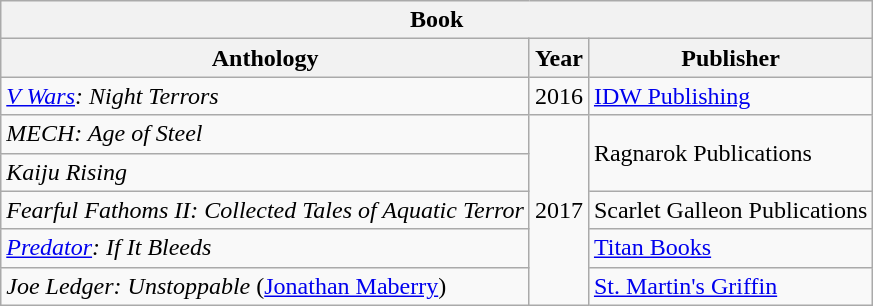<table class="wikitable">
<tr>
<th colspan="3">Book</th>
</tr>
<tr>
<th>Anthology</th>
<th>Year</th>
<th>Publisher</th>
</tr>
<tr>
<td><em><a href='#'>V Wars</a>: Night Terrors</em></td>
<td>2016</td>
<td><a href='#'>IDW Publishing</a></td>
</tr>
<tr>
<td><em>MECH: Age of Steel</em></td>
<td rowspan="5">2017</td>
<td rowspan="2">Ragnarok Publications</td>
</tr>
<tr>
<td><em>Kaiju Rising</em></td>
</tr>
<tr>
<td><em>Fearful Fathoms II: Collected Tales of Aquatic Terror</em></td>
<td>Scarlet Galleon Publications</td>
</tr>
<tr>
<td><em><a href='#'>Predator</a>: If It Bleeds</em></td>
<td><a href='#'>Titan Books</a></td>
</tr>
<tr>
<td><em>Joe Ledger: Unstoppable</em> (<a href='#'>Jonathan Maberry</a>)</td>
<td><a href='#'>St. Martin's Griffin</a></td>
</tr>
</table>
